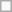<table class=wikitable>
<tr>
<td> </td>
</tr>
</table>
